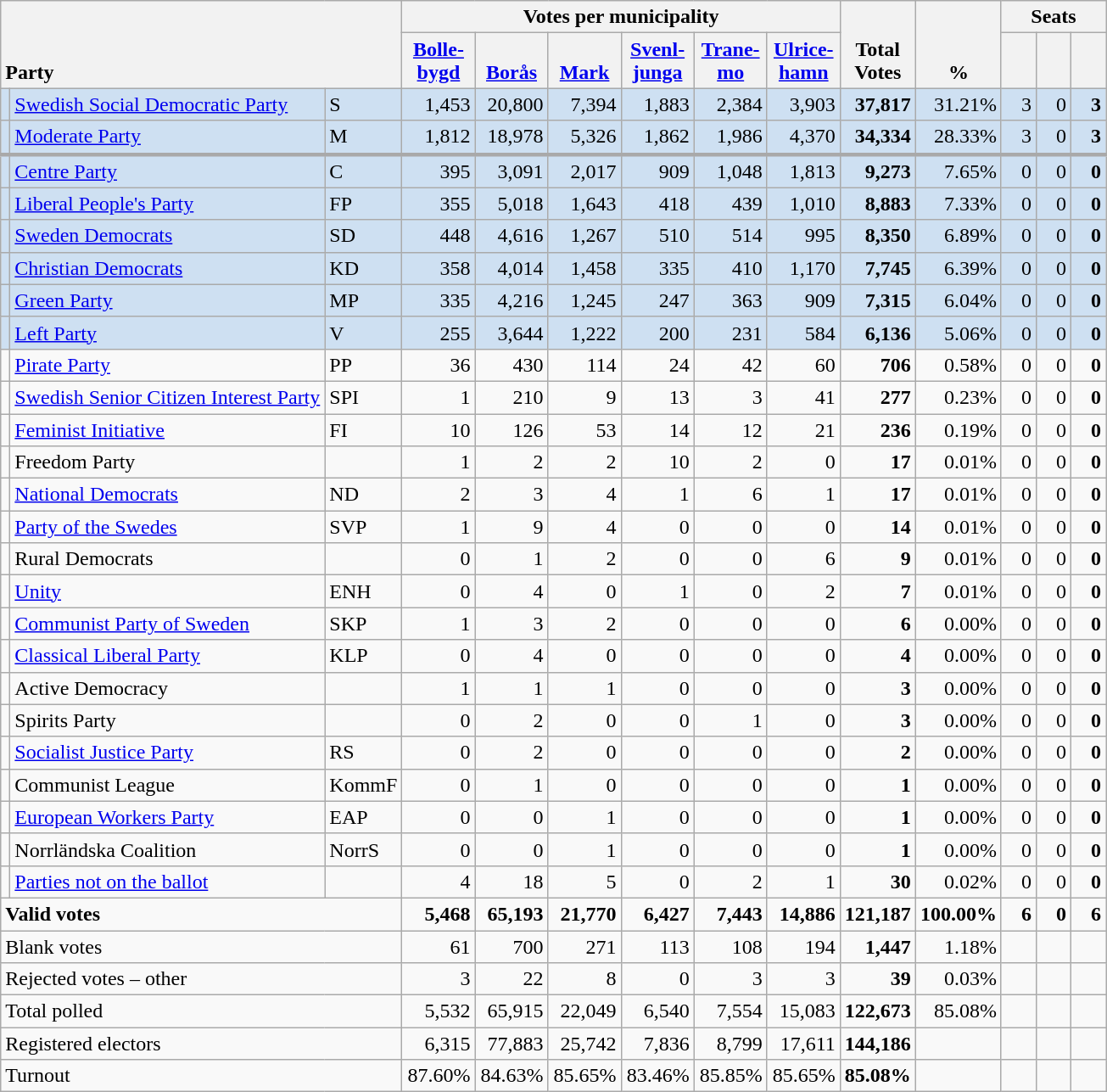<table class="wikitable" border="1" style="text-align:right;">
<tr>
<th style="text-align:left;" valign=bottom rowspan=2 colspan=3>Party</th>
<th colspan=6>Votes per municipality</th>
<th align=center valign=bottom rowspan=2 width="50">Total Votes</th>
<th align=center valign=bottom rowspan=2 width="50">%</th>
<th colspan=3>Seats</th>
</tr>
<tr>
<th align=center valign=bottom width="50"><a href='#'>Bolle- bygd</a></th>
<th align=center valign=bottom width="50"><a href='#'>Borås</a></th>
<th align=center valign=bottom width="50"><a href='#'>Mark</a></th>
<th align=center valign=bottom width="50"><a href='#'>Svenl- junga</a></th>
<th align=center valign=bottom width="50"><a href='#'>Trane- mo</a></th>
<th align=center valign=bottom width="50"><a href='#'>Ulrice- hamn</a></th>
<th align=center valign=bottom width="20"><small></small></th>
<th align=center valign=bottom width="20"><small><a href='#'></a></small></th>
<th align=center valign=bottom width="20"><small></small></th>
</tr>
<tr style="background:#CEE0F2;">
<td></td>
<td align=left style="white-space: nowrap;"><a href='#'>Swedish Social Democratic Party</a></td>
<td align=left>S</td>
<td>1,453</td>
<td>20,800</td>
<td>7,394</td>
<td>1,883</td>
<td>2,384</td>
<td>3,903</td>
<td><strong>37,817</strong></td>
<td>31.21%</td>
<td>3</td>
<td>0</td>
<td><strong>3</strong></td>
</tr>
<tr style="background:#CEE0F2;">
<td></td>
<td align=left><a href='#'>Moderate Party</a></td>
<td align=left>M</td>
<td>1,812</td>
<td>18,978</td>
<td>5,326</td>
<td>1,862</td>
<td>1,986</td>
<td>4,370</td>
<td><strong>34,334</strong></td>
<td>28.33%</td>
<td>3</td>
<td>0</td>
<td><strong>3</strong></td>
</tr>
<tr style="background:#CEE0F2; border-top:3px solid darkgray;">
<td></td>
<td align=left><a href='#'>Centre Party</a></td>
<td align=left>C</td>
<td>395</td>
<td>3,091</td>
<td>2,017</td>
<td>909</td>
<td>1,048</td>
<td>1,813</td>
<td><strong>9,273</strong></td>
<td>7.65%</td>
<td>0</td>
<td>0</td>
<td><strong>0</strong></td>
</tr>
<tr style="background:#CEE0F2;">
<td></td>
<td align=left><a href='#'>Liberal People's Party</a></td>
<td align=left>FP</td>
<td>355</td>
<td>5,018</td>
<td>1,643</td>
<td>418</td>
<td>439</td>
<td>1,010</td>
<td><strong>8,883</strong></td>
<td>7.33%</td>
<td>0</td>
<td>0</td>
<td><strong>0</strong></td>
</tr>
<tr style="background:#CEE0F2;">
<td></td>
<td align=left><a href='#'>Sweden Democrats</a></td>
<td align=left>SD</td>
<td>448</td>
<td>4,616</td>
<td>1,267</td>
<td>510</td>
<td>514</td>
<td>995</td>
<td><strong>8,350</strong></td>
<td>6.89%</td>
<td>0</td>
<td>0</td>
<td><strong>0</strong></td>
</tr>
<tr style="background:#CEE0F2;">
<td></td>
<td align=left><a href='#'>Christian Democrats</a></td>
<td align=left>KD</td>
<td>358</td>
<td>4,014</td>
<td>1,458</td>
<td>335</td>
<td>410</td>
<td>1,170</td>
<td><strong>7,745</strong></td>
<td>6.39%</td>
<td>0</td>
<td>0</td>
<td><strong>0</strong></td>
</tr>
<tr style="background:#CEE0F2;">
<td></td>
<td align=left><a href='#'>Green Party</a></td>
<td align=left>MP</td>
<td>335</td>
<td>4,216</td>
<td>1,245</td>
<td>247</td>
<td>363</td>
<td>909</td>
<td><strong>7,315</strong></td>
<td>6.04%</td>
<td>0</td>
<td>0</td>
<td><strong>0</strong></td>
</tr>
<tr style="background:#CEE0F2;">
<td></td>
<td align=left><a href='#'>Left Party</a></td>
<td align=left>V</td>
<td>255</td>
<td>3,644</td>
<td>1,222</td>
<td>200</td>
<td>231</td>
<td>584</td>
<td><strong>6,136</strong></td>
<td>5.06%</td>
<td>0</td>
<td>0</td>
<td><strong>0</strong></td>
</tr>
<tr>
<td></td>
<td align=left><a href='#'>Pirate Party</a></td>
<td align=left>PP</td>
<td>36</td>
<td>430</td>
<td>114</td>
<td>24</td>
<td>42</td>
<td>60</td>
<td><strong>706</strong></td>
<td>0.58%</td>
<td>0</td>
<td>0</td>
<td><strong>0</strong></td>
</tr>
<tr>
<td></td>
<td align=left><a href='#'>Swedish Senior Citizen Interest Party</a></td>
<td align=left>SPI</td>
<td>1</td>
<td>210</td>
<td>9</td>
<td>13</td>
<td>3</td>
<td>41</td>
<td><strong>277</strong></td>
<td>0.23%</td>
<td>0</td>
<td>0</td>
<td><strong>0</strong></td>
</tr>
<tr>
<td></td>
<td align=left><a href='#'>Feminist Initiative</a></td>
<td align=left>FI</td>
<td>10</td>
<td>126</td>
<td>53</td>
<td>14</td>
<td>12</td>
<td>21</td>
<td><strong>236</strong></td>
<td>0.19%</td>
<td>0</td>
<td>0</td>
<td><strong>0</strong></td>
</tr>
<tr>
<td></td>
<td align=left>Freedom Party</td>
<td></td>
<td>1</td>
<td>2</td>
<td>2</td>
<td>10</td>
<td>2</td>
<td>0</td>
<td><strong>17</strong></td>
<td>0.01%</td>
<td>0</td>
<td>0</td>
<td><strong>0</strong></td>
</tr>
<tr>
<td></td>
<td align=left><a href='#'>National Democrats</a></td>
<td align=left>ND</td>
<td>2</td>
<td>3</td>
<td>4</td>
<td>1</td>
<td>6</td>
<td>1</td>
<td><strong>17</strong></td>
<td>0.01%</td>
<td>0</td>
<td>0</td>
<td><strong>0</strong></td>
</tr>
<tr>
<td></td>
<td align=left><a href='#'>Party of the Swedes</a></td>
<td align=left>SVP</td>
<td>1</td>
<td>9</td>
<td>4</td>
<td>0</td>
<td>0</td>
<td>0</td>
<td><strong>14</strong></td>
<td>0.01%</td>
<td>0</td>
<td>0</td>
<td><strong>0</strong></td>
</tr>
<tr>
<td></td>
<td align=left>Rural Democrats</td>
<td></td>
<td>0</td>
<td>1</td>
<td>2</td>
<td>0</td>
<td>0</td>
<td>6</td>
<td><strong>9</strong></td>
<td>0.01%</td>
<td>0</td>
<td>0</td>
<td><strong>0</strong></td>
</tr>
<tr>
<td></td>
<td align=left><a href='#'>Unity</a></td>
<td align=left>ENH</td>
<td>0</td>
<td>4</td>
<td>0</td>
<td>1</td>
<td>0</td>
<td>2</td>
<td><strong>7</strong></td>
<td>0.01%</td>
<td>0</td>
<td>0</td>
<td><strong>0</strong></td>
</tr>
<tr>
<td></td>
<td align=left><a href='#'>Communist Party of Sweden</a></td>
<td align=left>SKP</td>
<td>1</td>
<td>3</td>
<td>2</td>
<td>0</td>
<td>0</td>
<td>0</td>
<td><strong>6</strong></td>
<td>0.00%</td>
<td>0</td>
<td>0</td>
<td><strong>0</strong></td>
</tr>
<tr>
<td></td>
<td align=left><a href='#'>Classical Liberal Party</a></td>
<td align=left>KLP</td>
<td>0</td>
<td>4</td>
<td>0</td>
<td>0</td>
<td>0</td>
<td>0</td>
<td><strong>4</strong></td>
<td>0.00%</td>
<td>0</td>
<td>0</td>
<td><strong>0</strong></td>
</tr>
<tr>
<td></td>
<td align=left>Active Democracy</td>
<td></td>
<td>1</td>
<td>1</td>
<td>1</td>
<td>0</td>
<td>0</td>
<td>0</td>
<td><strong>3</strong></td>
<td>0.00%</td>
<td>0</td>
<td>0</td>
<td><strong>0</strong></td>
</tr>
<tr>
<td></td>
<td align=left>Spirits Party</td>
<td></td>
<td>0</td>
<td>2</td>
<td>0</td>
<td>0</td>
<td>1</td>
<td>0</td>
<td><strong>3</strong></td>
<td>0.00%</td>
<td>0</td>
<td>0</td>
<td><strong>0</strong></td>
</tr>
<tr>
<td></td>
<td align=left><a href='#'>Socialist Justice Party</a></td>
<td align=left>RS</td>
<td>0</td>
<td>2</td>
<td>0</td>
<td>0</td>
<td>0</td>
<td>0</td>
<td><strong>2</strong></td>
<td>0.00%</td>
<td>0</td>
<td>0</td>
<td><strong>0</strong></td>
</tr>
<tr>
<td></td>
<td align=left>Communist League</td>
<td align=left>KommF</td>
<td>0</td>
<td>1</td>
<td>0</td>
<td>0</td>
<td>0</td>
<td>0</td>
<td><strong>1</strong></td>
<td>0.00%</td>
<td>0</td>
<td>0</td>
<td><strong>0</strong></td>
</tr>
<tr>
<td></td>
<td align=left><a href='#'>European Workers Party</a></td>
<td align=left>EAP</td>
<td>0</td>
<td>0</td>
<td>1</td>
<td>0</td>
<td>0</td>
<td>0</td>
<td><strong>1</strong></td>
<td>0.00%</td>
<td>0</td>
<td>0</td>
<td><strong>0</strong></td>
</tr>
<tr>
<td></td>
<td align=left>Norrländska Coalition</td>
<td align=left>NorrS</td>
<td>0</td>
<td>0</td>
<td>1</td>
<td>0</td>
<td>0</td>
<td>0</td>
<td><strong>1</strong></td>
<td>0.00%</td>
<td>0</td>
<td>0</td>
<td><strong>0</strong></td>
</tr>
<tr>
<td></td>
<td align=left><a href='#'>Parties not on the ballot</a></td>
<td></td>
<td>4</td>
<td>18</td>
<td>5</td>
<td>0</td>
<td>2</td>
<td>1</td>
<td><strong>30</strong></td>
<td>0.02%</td>
<td>0</td>
<td>0</td>
<td><strong>0</strong></td>
</tr>
<tr style="font-weight:bold">
<td align=left colspan=3>Valid votes</td>
<td>5,468</td>
<td>65,193</td>
<td>21,770</td>
<td>6,427</td>
<td>7,443</td>
<td>14,886</td>
<td>121,187</td>
<td>100.00%</td>
<td>6</td>
<td>0</td>
<td>6</td>
</tr>
<tr>
<td align=left colspan=3>Blank votes</td>
<td>61</td>
<td>700</td>
<td>271</td>
<td>113</td>
<td>108</td>
<td>194</td>
<td><strong>1,447</strong></td>
<td>1.18%</td>
<td></td>
<td></td>
<td></td>
</tr>
<tr>
<td align=left colspan=3>Rejected votes – other</td>
<td>3</td>
<td>22</td>
<td>8</td>
<td>0</td>
<td>3</td>
<td>3</td>
<td><strong>39</strong></td>
<td>0.03%</td>
<td></td>
<td></td>
<td></td>
</tr>
<tr>
<td align=left colspan=3>Total polled</td>
<td>5,532</td>
<td>65,915</td>
<td>22,049</td>
<td>6,540</td>
<td>7,554</td>
<td>15,083</td>
<td><strong>122,673</strong></td>
<td>85.08%</td>
<td></td>
<td></td>
<td></td>
</tr>
<tr>
<td align=left colspan=3>Registered electors</td>
<td>6,315</td>
<td>77,883</td>
<td>25,742</td>
<td>7,836</td>
<td>8,799</td>
<td>17,611</td>
<td><strong>144,186</strong></td>
<td></td>
<td></td>
<td></td>
<td></td>
</tr>
<tr>
<td align=left colspan=3>Turnout</td>
<td>87.60%</td>
<td>84.63%</td>
<td>85.65%</td>
<td>83.46%</td>
<td>85.85%</td>
<td>85.65%</td>
<td><strong>85.08%</strong></td>
<td></td>
<td></td>
<td></td>
<td></td>
</tr>
</table>
